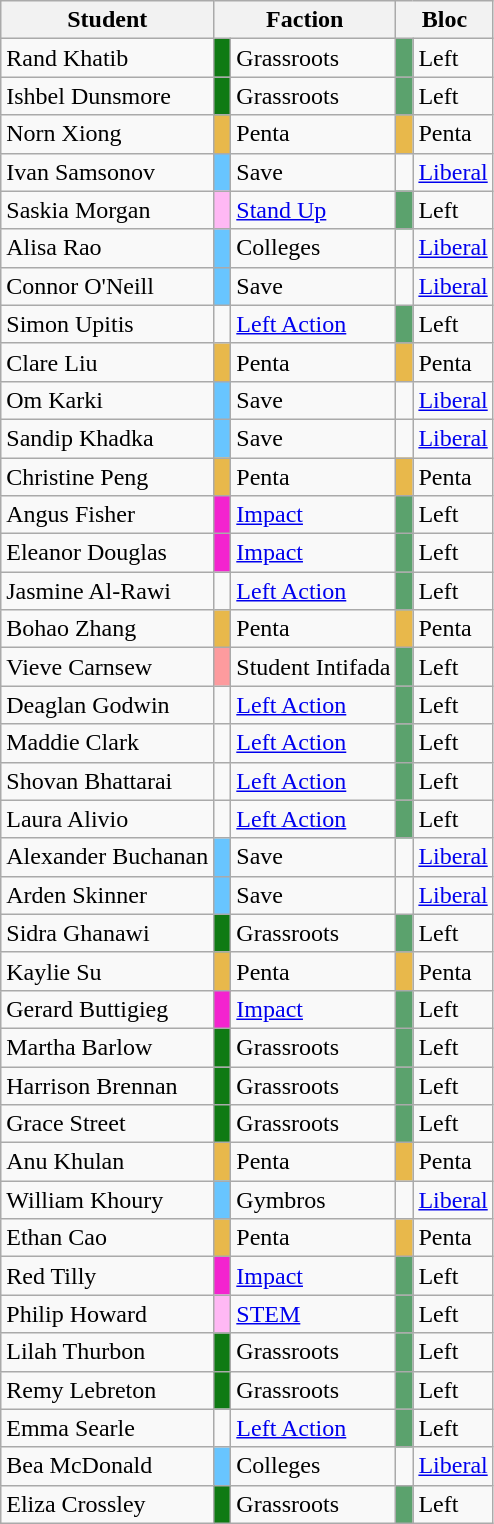<table class="sortable wikitable">
<tr>
<th>Student</th>
<th colspan="2">Faction</th>
<th colspan="2">Bloc</th>
</tr>
<tr>
<td>Rand Khatib</td>
<td rowspan="1" width="1px" bgcolor="#0F7A13"> </td>
<td rowspan="1">Grassroots</td>
<td rowspan="1" width="1px" bgcolor="#5BA26D"> </td>
<td rowspan="1">Left</td>
</tr>
<tr>
<td>Ishbel Dunsmore</td>
<td rowspan="1" width="1px" bgcolor="#0F7A13"> </td>
<td rowspan="1">Grassroots</td>
<td rowspan="1" width="1px" bgcolor="#5BA26D"> </td>
<td rowspan="1">Left</td>
</tr>
<tr>
<td>Norn Xiong</td>
<td rowspan="1" width="1px" bgcolor="#E8B84B"> </td>
<td rowspan="1">Penta</td>
<td rowspan="1" width="1px" bgcolor="#E8B84B"> </td>
<td rowspan="1">Penta</td>
</tr>
<tr>
<td>Ivan Samsonov</td>
<td rowspan="1" width="1px" bgcolor="#68C5FF"> </td>
<td rowspan="1">Save</td>
<td rowspan="1" width="1px" > </td>
<td rowspan="1"><a href='#'>Liberal</a></td>
</tr>
<tr>
<td>Saskia Morgan</td>
<td rowspan="1" width="1px" bgcolor="#FFB8F4"> </td>
<td rowspan="1"><a href='#'>Stand Up</a></td>
<td rowspan="1" width="1px" bgcolor="#5BA26D"> </td>
<td rowspan="1">Left</td>
</tr>
<tr>
<td>Alisa Rao</td>
<td rowspan="1" width="1px" bgcolor="#68C5FF"> </td>
<td rowspan="1">Colleges</td>
<td rowspan="1" width="1px" > </td>
<td rowspan="1"><a href='#'>Liberal</a></td>
</tr>
<tr>
<td>Connor O'Neill</td>
<td rowspan="1" width="1px" bgcolor="#68C5FF"> </td>
<td rowspan="1">Save</td>
<td rowspan="1" width="1px" > </td>
<td rowspan="1"><a href='#'>Liberal</a></td>
</tr>
<tr>
<td>Simon Upitis</td>
<td rowspan="1" width="1px" > </td>
<td rowspan="1"><a href='#'>Left Action</a></td>
<td rowspan="1" width="1px" bgcolor="#5BA26D"> </td>
<td rowspan="1">Left</td>
</tr>
<tr>
<td>Clare Liu</td>
<td rowspan="1" width="1px" bgcolor="#E8B84B"> </td>
<td rowspan="1">Penta</td>
<td rowspan="1" width="1px" bgcolor="#E8B84B"> </td>
<td rowspan="1">Penta</td>
</tr>
<tr>
<td>Om Karki</td>
<td rowspan="1" width="1px" bgcolor="#68C5FF"> </td>
<td rowspan="1">Save</td>
<td rowspan="1" width="1px" > </td>
<td rowspan="1"><a href='#'>Liberal</a></td>
</tr>
<tr>
<td>Sandip Khadka</td>
<td rowspan="1" width="1px" bgcolor="#68C5FF"> </td>
<td rowspan="1">Save</td>
<td rowspan="1" width="1px" > </td>
<td rowspan="1"><a href='#'>Liberal</a></td>
</tr>
<tr>
<td>Christine Peng</td>
<td rowspan="1" width="1px" bgcolor="#E8B84B"> </td>
<td rowspan="1">Penta</td>
<td rowspan="1" width="1px" bgcolor="#E8B84B"> </td>
<td rowspan="1">Penta</td>
</tr>
<tr>
<td>Angus Fisher</td>
<td rowspan="1" width="1px" bgcolor="#F323CF"> </td>
<td rowspan="1"><a href='#'>Impact</a></td>
<td rowspan="1" width="1px" bgcolor="#5BA26D"> </td>
<td rowspan="1">Left</td>
</tr>
<tr>
<td>Eleanor Douglas</td>
<td rowspan="1" width="1px" bgcolor="#F323CF"> </td>
<td rowspan="1"><a href='#'>Impact</a></td>
<td rowspan="1" width="1px" bgcolor="#5BA26D"> </td>
<td rowspan="1">Left</td>
</tr>
<tr>
<td>Jasmine Al-Rawi</td>
<td rowspan="1" width="1px" > </td>
<td rowspan="1"><a href='#'>Left Action</a></td>
<td rowspan="1" width="1px" bgcolor="#5BA26D"> </td>
<td rowspan="1">Left</td>
</tr>
<tr>
<td>Bohao Zhang</td>
<td rowspan="1" width="1px" bgcolor="#E8B84B"> </td>
<td rowspan="1">Penta</td>
<td rowspan="1" width="1px" bgcolor="#E8B84B"> </td>
<td rowspan="1">Penta</td>
</tr>
<tr>
<td>Vieve Carnsew</td>
<td rowspan="1" width="1px" bgcolor="#FD9B9E"> </td>
<td rowspan="1">Student Intifada</td>
<td rowspan="1" width="1px" bgcolor="#5BA26D"> </td>
<td rowspan="1">Left</td>
</tr>
<tr>
<td>Deaglan Godwin</td>
<td rowspan="1" width="1px" > </td>
<td rowspan="1"><a href='#'>Left Action</a></td>
<td rowspan="1" width="1px" bgcolor="#5BA26D"> </td>
<td rowspan="1">Left</td>
</tr>
<tr>
<td>Maddie Clark</td>
<td rowspan="1" width="1px" > </td>
<td rowspan="1"><a href='#'>Left Action</a></td>
<td rowspan="1" width="1px" bgcolor="#5BA26D"> </td>
<td rowspan="1">Left</td>
</tr>
<tr>
<td>Shovan Bhattarai</td>
<td rowspan="1" width="1px" > </td>
<td rowspan="1"><a href='#'>Left Action</a></td>
<td rowspan="1" width="1px" bgcolor="#5BA26D"> </td>
<td rowspan="1">Left</td>
</tr>
<tr>
<td>Laura Alivio</td>
<td rowspan="1" width="1px" > </td>
<td rowspan="1"><a href='#'>Left Action</a></td>
<td rowspan="1" width="1px" bgcolor="#5BA26D"> </td>
<td rowspan="1">Left</td>
</tr>
<tr>
<td>Alexander Buchanan</td>
<td rowspan="1" width="1px" bgcolor="#68C5FF"> </td>
<td rowspan="1">Save</td>
<td rowspan="1" width="1px" > </td>
<td rowspan="1"><a href='#'>Liberal</a></td>
</tr>
<tr>
<td>Arden Skinner</td>
<td rowspan="1" width="1px" bgcolor="#68C5FF"> </td>
<td rowspan="1">Save</td>
<td rowspan="1" width="1px" > </td>
<td rowspan="1"><a href='#'>Liberal</a></td>
</tr>
<tr>
<td>Sidra Ghanawi</td>
<td rowspan="1" width="1px" bgcolor="#0F7A13"> </td>
<td rowspan="1">Grassroots</td>
<td rowspan="1" width="1px" bgcolor="#5BA26D"> </td>
<td rowspan="1">Left</td>
</tr>
<tr>
<td>Kaylie Su</td>
<td rowspan="1" width="1px" bgcolor="#E8B84B"> </td>
<td rowspan="1">Penta</td>
<td rowspan="1" width="1px" bgcolor="#E8B84B"> </td>
<td rowspan="1">Penta</td>
</tr>
<tr>
<td>Gerard Buttigieg</td>
<td rowspan="1" width="1px" bgcolor="#F323CF"> </td>
<td rowspan="1"><a href='#'>Impact</a></td>
<td rowspan="1" width="1px" bgcolor="#5BA26D"> </td>
<td rowspan="1">Left</td>
</tr>
<tr>
<td>Martha Barlow</td>
<td rowspan="1" width="1px" bgcolor="#0F7A13"> </td>
<td rowspan="1">Grassroots</td>
<td rowspan="1" width="1px" bgcolor="#5BA26D"> </td>
<td rowspan="1">Left</td>
</tr>
<tr>
<td>Harrison Brennan</td>
<td rowspan="1" width="1px" bgcolor="#0F7A13"> </td>
<td rowspan="1">Grassroots</td>
<td rowspan="1" width="1px" bgcolor="#5BA26D"> </td>
<td rowspan="1">Left</td>
</tr>
<tr>
<td>Grace Street</td>
<td rowspan="1" width="1px" bgcolor="#0F7A13"> </td>
<td rowspan="1">Grassroots</td>
<td rowspan="1" width="1px" bgcolor="#5BA26D"> </td>
<td rowspan="1">Left</td>
</tr>
<tr>
<td>Anu Khulan</td>
<td rowspan="1" width="1px" bgcolor="#E8B84B"> </td>
<td rowspan="1">Penta</td>
<td rowspan="1" width="1px" bgcolor="#E8B84B"> </td>
<td rowspan="1">Penta</td>
</tr>
<tr>
<td>William Khoury</td>
<td rowspan="1" width="1px" bgcolor="#68C5FF"> </td>
<td rowspan="1">Gymbros</td>
<td rowspan="1" width="1px" > </td>
<td rowspan="1"><a href='#'>Liberal</a></td>
</tr>
<tr>
<td>Ethan Cao</td>
<td rowspan="1" width="1px" bgcolor="#E8B84B"> </td>
<td rowspan="1">Penta</td>
<td rowspan="1" width="1px" bgcolor="#E8B84B"> </td>
<td rowspan="1">Penta</td>
</tr>
<tr>
<td>Red Tilly</td>
<td rowspan="1" width="1px" bgcolor="#F323CF"> </td>
<td rowspan="1"><a href='#'>Impact</a></td>
<td rowspan="1" width="1px" bgcolor="#5BA26D"> </td>
<td rowspan="1">Left</td>
</tr>
<tr>
<td>Philip Howard</td>
<td rowspan="1" width="1px" bgcolor="#FFB8F4"> </td>
<td rowspan="1"><a href='#'>STEM</a></td>
<td rowspan="1" width="1px" bgcolor="#5BA26D"> </td>
<td rowspan="1">Left</td>
</tr>
<tr>
<td>Lilah Thurbon</td>
<td rowspan="1" width="1px" bgcolor="#0F7A13"> </td>
<td rowspan="1">Grassroots</td>
<td rowspan="1" width="1px" bgcolor="#5BA26D"> </td>
<td rowspan="1">Left</td>
</tr>
<tr>
<td>Remy Lebreton</td>
<td rowspan="1" width="1px" bgcolor="#0F7A13"> </td>
<td rowspan="1">Grassroots</td>
<td rowspan="1" width="1px" bgcolor="#5BA26D"> </td>
<td rowspan="1">Left</td>
</tr>
<tr>
<td>Emma Searle</td>
<td rowspan="1" width="1px" > </td>
<td rowspan="1"><a href='#'>Left Action</a></td>
<td rowspan="1" width="1px" bgcolor="#5BA26D"> </td>
<td rowspan="1">Left</td>
</tr>
<tr>
<td>Bea McDonald</td>
<td rowspan="1" width="1px" bgcolor="#68C5FF"> </td>
<td rowspan="1">Colleges</td>
<td rowspan="1" width="1px" > </td>
<td rowspan="1"><a href='#'>Liberal</a></td>
</tr>
<tr>
<td>Eliza Crossley</td>
<td rowspan="1" width="1px" bgcolor="#0F7A13"> </td>
<td rowspan="1">Grassroots</td>
<td rowspan="1" width="1px" bgcolor="#5BA26D"> </td>
<td rowspan="1">Left</td>
</tr>
</table>
